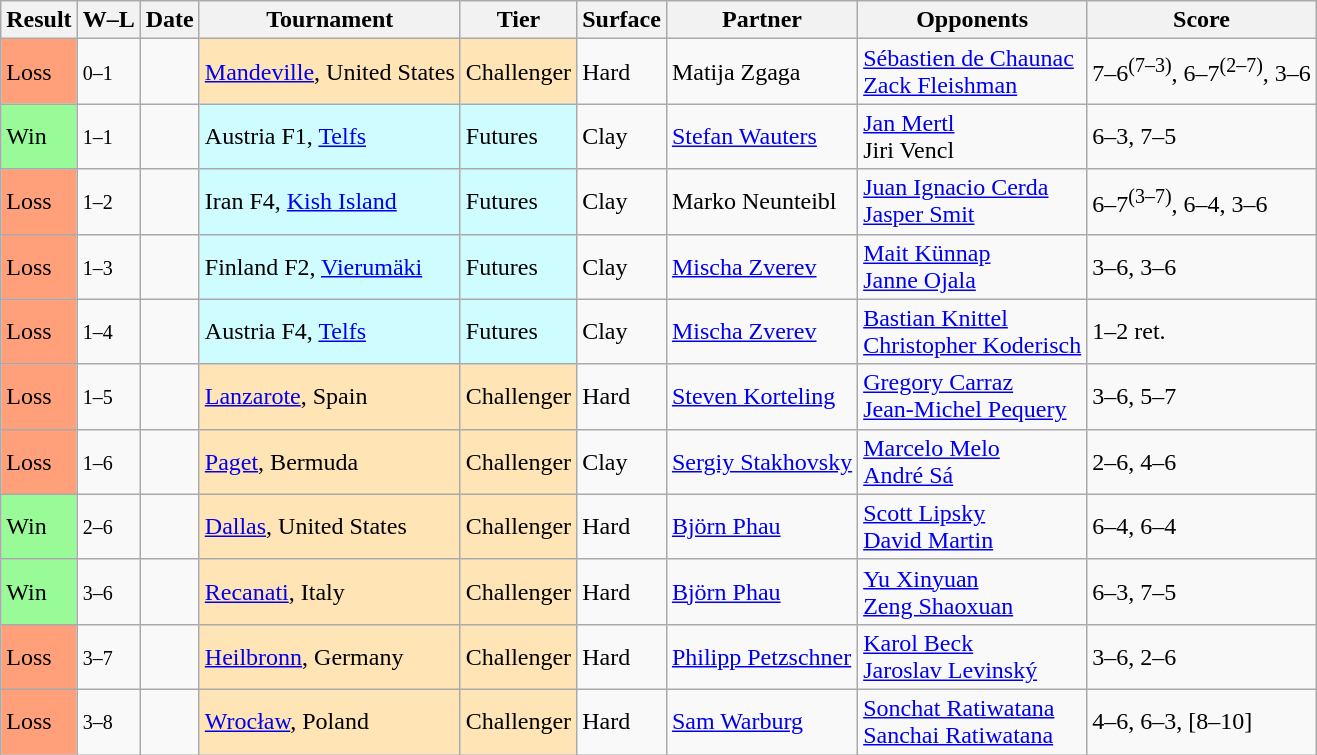<table class="sortable wikitable">
<tr>
<th>Result</th>
<th class="unsortable">W–L</th>
<th>Date</th>
<th>Tournament</th>
<th>Tier</th>
<th>Surface</th>
<th>Partner</th>
<th>Opponents</th>
<th class="unsortable">Score</th>
</tr>
<tr>
<td style="background:#ffa07a;">Loss</td>
<td><small>0–1</small></td>
<td></td>
<td style="background:moccasin;"><a href='#'>Mandeville</a>, United States</td>
<td style="background:moccasin;">Challenger</td>
<td>Hard</td>
<td> Matija Zgaga</td>
<td> <a href='#'>Sébastien de Chaunac</a> <br>  <a href='#'>Zack Fleishman</a></td>
<td>7–6<sup>(7–3)</sup>, 6–7<sup>(2–7)</sup>, 3–6</td>
</tr>
<tr>
<td style="background:#98fb98;">Win</td>
<td><small>1–1</small></td>
<td></td>
<td style="background:#cffcff;">Austria F1, <a href='#'>Telfs</a></td>
<td style="background:#cffcff;">Futures</td>
<td>Clay</td>
<td> <a href='#'>Stefan Wauters</a></td>
<td> <a href='#'>Jan Mertl</a> <br>  Jiri Vencl</td>
<td>6–3, 7–5</td>
</tr>
<tr>
<td style="background:#ffa07a;">Loss</td>
<td><small>1–2</small></td>
<td></td>
<td style="background:#cffcff;">Iran F4, <a href='#'>Kish Island</a></td>
<td style="background:#cffcff;">Futures</td>
<td>Clay</td>
<td> Marko Neunteibl</td>
<td> <a href='#'>Juan Ignacio Cerda</a> <br>  <a href='#'>Jasper Smit</a></td>
<td>6–7<sup>(3–7)</sup>, 6–4, 3–6</td>
</tr>
<tr>
<td style="background:#ffa07a;">Loss</td>
<td><small>1–3</small></td>
<td></td>
<td style="background:#cffcff;">Finland F2, <a href='#'>Vierumäki</a></td>
<td style="background:#cffcff;">Futures</td>
<td>Clay</td>
<td> <a href='#'>Mischa Zverev</a></td>
<td> <a href='#'>Mait Künnap</a> <br>  <a href='#'>Janne Ojala</a></td>
<td>3–6, 3–6</td>
</tr>
<tr>
<td style="background:#ffa07a;">Loss</td>
<td><small>1–4</small></td>
<td></td>
<td style="background:#cffcff;">Austria F4, <a href='#'>Telfs</a></td>
<td style="background:#cffcff;">Futures</td>
<td>Clay</td>
<td> <a href='#'>Mischa Zverev</a></td>
<td> <a href='#'>Bastian Knittel</a> <br>  <a href='#'>Christopher Koderisch</a></td>
<td>1–2 ret.</td>
</tr>
<tr>
<td style="background:#ffa07a;">Loss</td>
<td><small>1–5</small></td>
<td></td>
<td style="background:moccasin;"><a href='#'>Lanzarote</a>, Spain</td>
<td style="background:moccasin;">Challenger</td>
<td>Hard</td>
<td> <a href='#'>Steven Korteling</a></td>
<td> <a href='#'>Gregory Carraz</a> <br>  <a href='#'>Jean-Michel Pequery</a></td>
<td>3–6, 5–7</td>
</tr>
<tr>
<td style="background:#ffa07a;">Loss</td>
<td><small>1–6</small></td>
<td></td>
<td style="background:moccasin;"><a href='#'>Paget</a>, Bermuda</td>
<td style="background:moccasin;">Challenger</td>
<td>Clay</td>
<td> <a href='#'>Sergiy Stakhovsky</a></td>
<td> <a href='#'>Marcelo Melo</a> <br>  <a href='#'>André Sá</a></td>
<td>2–6, 4–6</td>
</tr>
<tr>
<td style="background:#98fb98;">Win</td>
<td><small>2–6</small></td>
<td></td>
<td style="background:moccasin;"><a href='#'>Dallas</a>, United States</td>
<td style="background:moccasin;">Challenger</td>
<td>Hard</td>
<td> <a href='#'>Björn Phau</a></td>
<td> <a href='#'>Scott Lipsky</a> <br>  <a href='#'>David Martin</a></td>
<td>6–4, 6–4</td>
</tr>
<tr>
<td style="background:#98fb98;">Win</td>
<td><small>3–6</small></td>
<td></td>
<td style="background:moccasin;"><a href='#'>Recanati</a>, Italy</td>
<td style="background:moccasin;">Challenger</td>
<td>Hard</td>
<td> <a href='#'>Björn Phau</a></td>
<td> <a href='#'>Yu Xinyuan</a> <br>  <a href='#'>Zeng Shaoxuan</a></td>
<td>6–3, 7–5</td>
</tr>
<tr>
<td style="background:#ffa07a;">Loss</td>
<td><small>3–7</small></td>
<td></td>
<td style="background:moccasin;"><a href='#'>Heilbronn</a>, Germany</td>
<td style="background:moccasin;">Challenger</td>
<td>Hard</td>
<td> <a href='#'>Philipp Petzschner</a></td>
<td> <a href='#'>Karol Beck</a> <br>  <a href='#'>Jaroslav Levinský</a></td>
<td>3–6, 2–6</td>
</tr>
<tr>
<td style="background:#ffa07a;">Loss</td>
<td><small>3–8</small></td>
<td></td>
<td style="background:moccasin;"><a href='#'>Wrocław</a>, Poland</td>
<td style="background:moccasin;">Challenger</td>
<td>Hard</td>
<td> <a href='#'>Sam Warburg</a></td>
<td> <a href='#'>Sonchat Ratiwatana</a> <br>  <a href='#'>Sanchai Ratiwatana</a></td>
<td>4–6, 6–3, [8–10]</td>
</tr>
</table>
